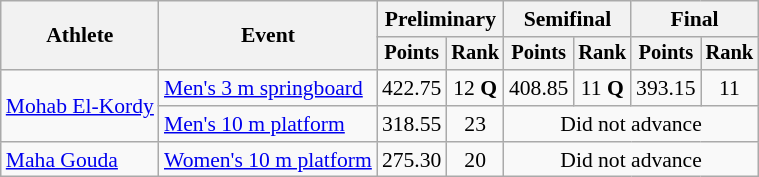<table class=wikitable style="font-size:90%">
<tr>
<th rowspan="2">Athlete</th>
<th rowspan="2">Event</th>
<th colspan="2">Preliminary</th>
<th colspan="2">Semifinal</th>
<th colspan="2">Final</th>
</tr>
<tr style="font-size:95%">
<th>Points</th>
<th>Rank</th>
<th>Points</th>
<th>Rank</th>
<th>Points</th>
<th>Rank</th>
</tr>
<tr align=center>
<td align=left rowspan=2><a href='#'>Mohab El-Kordy</a></td>
<td align=left><a href='#'>Men's 3 m springboard</a></td>
<td>422.75</td>
<td>12 <strong>Q</strong></td>
<td>408.85</td>
<td>11 <strong>Q</strong></td>
<td>393.15</td>
<td>11</td>
</tr>
<tr align=center>
<td align=left><a href='#'>Men's 10 m platform</a></td>
<td>318.55</td>
<td>23</td>
<td colspan="4">Did not advance</td>
</tr>
<tr align=center>
<td align=left><a href='#'>Maha Gouda</a></td>
<td align=left><a href='#'>Women's 10 m platform</a></td>
<td>275.30</td>
<td>20</td>
<td colspan="4">Did not advance</td>
</tr>
</table>
